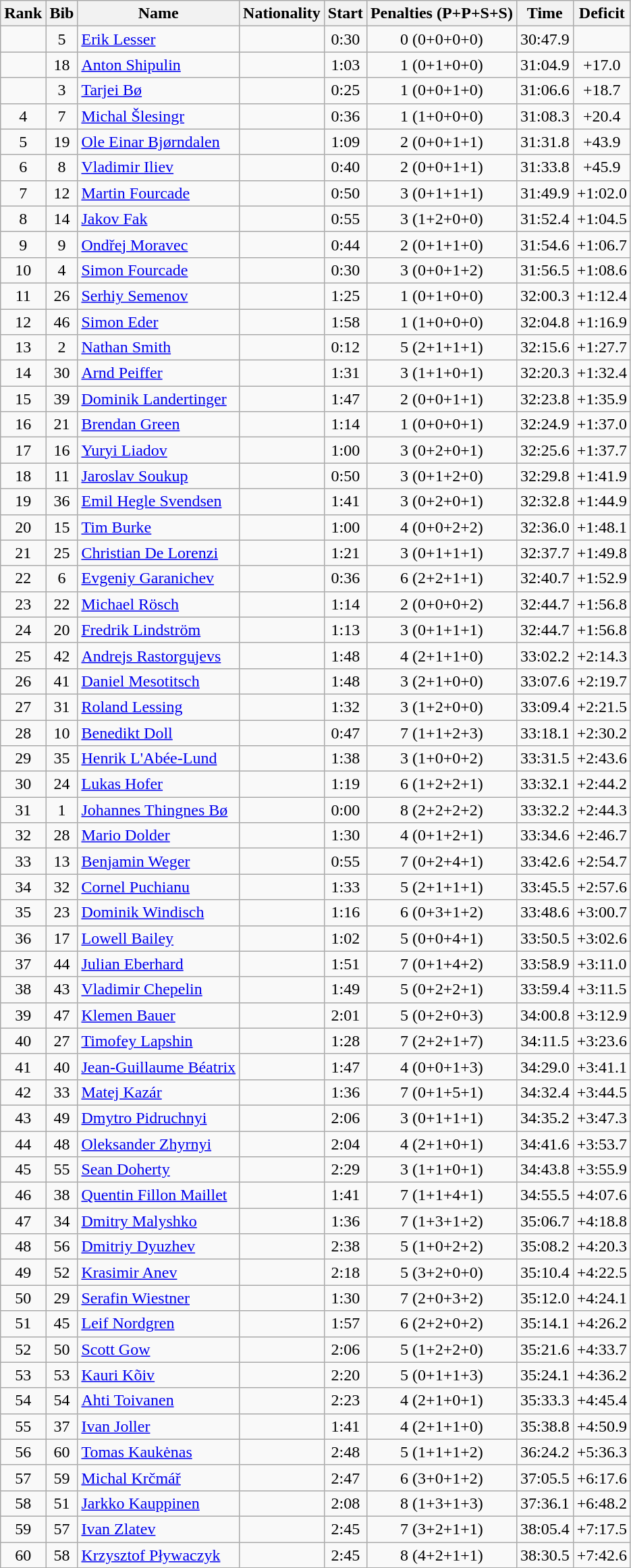<table class="wikitable sortable" style="text-align:center">
<tr>
<th>Rank</th>
<th>Bib</th>
<th>Name</th>
<th>Nationality</th>
<th>Start</th>
<th>Penalties (P+P+S+S)</th>
<th>Time</th>
<th>Deficit</th>
</tr>
<tr>
<td></td>
<td>5</td>
<td align=left><a href='#'>Erik Lesser</a></td>
<td align=left></td>
<td>0:30</td>
<td>0 (0+0+0+0)</td>
<td>30:47.9</td>
<td></td>
</tr>
<tr>
<td></td>
<td>18</td>
<td align=left><a href='#'>Anton Shipulin</a></td>
<td align=left></td>
<td>1:03</td>
<td>1 (0+1+0+0)</td>
<td>31:04.9</td>
<td>+17.0</td>
</tr>
<tr>
<td></td>
<td>3</td>
<td align=left><a href='#'>Tarjei Bø</a></td>
<td align=left></td>
<td>0:25</td>
<td>1 (0+0+1+0)</td>
<td>31:06.6</td>
<td>+18.7</td>
</tr>
<tr>
<td>4</td>
<td>7</td>
<td align=left><a href='#'>Michal Šlesingr</a></td>
<td align=left></td>
<td>0:36</td>
<td>1 (1+0+0+0)</td>
<td>31:08.3</td>
<td>+20.4</td>
</tr>
<tr>
<td>5</td>
<td>19</td>
<td align=left><a href='#'>Ole Einar Bjørndalen</a></td>
<td align=left></td>
<td>1:09</td>
<td>2 (0+0+1+1)</td>
<td>31:31.8</td>
<td>+43.9</td>
</tr>
<tr>
<td>6</td>
<td>8</td>
<td align=left><a href='#'>Vladimir Iliev</a></td>
<td align=left></td>
<td>0:40</td>
<td>2 (0+0+1+1)</td>
<td>31:33.8</td>
<td>+45.9</td>
</tr>
<tr>
<td>7</td>
<td>12</td>
<td align=left><a href='#'>Martin Fourcade</a></td>
<td align=left></td>
<td>0:50</td>
<td>3 (0+1+1+1)</td>
<td>31:49.9</td>
<td>+1:02.0</td>
</tr>
<tr>
<td>8</td>
<td>14</td>
<td align=left><a href='#'>Jakov Fak</a></td>
<td align=left></td>
<td>0:55</td>
<td>3 (1+2+0+0)</td>
<td>31:52.4</td>
<td>+1:04.5</td>
</tr>
<tr>
<td>9</td>
<td>9</td>
<td align=left><a href='#'>Ondřej Moravec</a></td>
<td align=left></td>
<td>0:44</td>
<td>2 (0+1+1+0)</td>
<td>31:54.6</td>
<td>+1:06.7</td>
</tr>
<tr>
<td>10</td>
<td>4</td>
<td align=left><a href='#'>Simon Fourcade</a></td>
<td align=left></td>
<td>0:30</td>
<td>3 (0+0+1+2)</td>
<td>31:56.5</td>
<td>+1:08.6</td>
</tr>
<tr>
<td>11</td>
<td>26</td>
<td align=left><a href='#'>Serhiy Semenov</a></td>
<td align=left></td>
<td>1:25</td>
<td>1 (0+1+0+0)</td>
<td>32:00.3</td>
<td>+1:12.4</td>
</tr>
<tr>
<td>12</td>
<td>46</td>
<td align=left><a href='#'>Simon Eder</a></td>
<td align=left></td>
<td>1:58</td>
<td>1 (1+0+0+0)</td>
<td>32:04.8</td>
<td>+1:16.9</td>
</tr>
<tr>
<td>13</td>
<td>2</td>
<td align=left><a href='#'>Nathan Smith</a></td>
<td align=left></td>
<td>0:12</td>
<td>5 (2+1+1+1)</td>
<td>32:15.6</td>
<td>+1:27.7</td>
</tr>
<tr>
<td>14</td>
<td>30</td>
<td align=left><a href='#'>Arnd Peiffer</a></td>
<td align=left></td>
<td>1:31</td>
<td>3 (1+1+0+1)</td>
<td>32:20.3</td>
<td>+1:32.4</td>
</tr>
<tr>
<td>15</td>
<td>39</td>
<td align=left><a href='#'>Dominik Landertinger</a></td>
<td align=left></td>
<td>1:47</td>
<td>2 (0+0+1+1)</td>
<td>32:23.8</td>
<td>+1:35.9</td>
</tr>
<tr>
<td>16</td>
<td>21</td>
<td align=left><a href='#'>Brendan Green</a></td>
<td align=left></td>
<td>1:14</td>
<td>1 (0+0+0+1)</td>
<td>32:24.9</td>
<td>+1:37.0</td>
</tr>
<tr>
<td>17</td>
<td>16</td>
<td align=left><a href='#'>Yuryi Liadov</a></td>
<td align=left></td>
<td>1:00</td>
<td>3 (0+2+0+1)</td>
<td>32:25.6</td>
<td>+1:37.7</td>
</tr>
<tr>
<td>18</td>
<td>11</td>
<td align=left><a href='#'>Jaroslav Soukup</a></td>
<td align=left></td>
<td>0:50</td>
<td>3 (0+1+2+0)</td>
<td>32:29.8</td>
<td>+1:41.9</td>
</tr>
<tr>
<td>19</td>
<td>36</td>
<td align=left><a href='#'>Emil Hegle Svendsen</a></td>
<td align=left></td>
<td>1:41</td>
<td>3 (0+2+0+1)</td>
<td>32:32.8</td>
<td>+1:44.9</td>
</tr>
<tr>
<td>20</td>
<td>15</td>
<td align=left><a href='#'>Tim Burke</a></td>
<td align=left></td>
<td>1:00</td>
<td>4 (0+0+2+2)</td>
<td>32:36.0</td>
<td>+1:48.1</td>
</tr>
<tr>
<td>21</td>
<td>25</td>
<td align=left><a href='#'>Christian De Lorenzi</a></td>
<td align=left></td>
<td>1:21</td>
<td>3 (0+1+1+1)</td>
<td>32:37.7</td>
<td>+1:49.8</td>
</tr>
<tr>
<td>22</td>
<td>6</td>
<td align=left><a href='#'>Evgeniy Garanichev</a></td>
<td align=left></td>
<td>0:36</td>
<td>6 (2+2+1+1)</td>
<td>32:40.7</td>
<td>+1:52.9</td>
</tr>
<tr>
<td>23</td>
<td>22</td>
<td align=left><a href='#'>Michael Rösch</a></td>
<td align=left></td>
<td>1:14</td>
<td>2 (0+0+0+2)</td>
<td>32:44.7</td>
<td>+1:56.8</td>
</tr>
<tr>
<td>24</td>
<td>20</td>
<td align=left><a href='#'>Fredrik Lindström</a></td>
<td align=left></td>
<td>1:13</td>
<td>3 (0+1+1+1)</td>
<td>32:44.7</td>
<td>+1:56.8</td>
</tr>
<tr>
<td>25</td>
<td>42</td>
<td align=left><a href='#'>Andrejs Rastorgujevs</a></td>
<td align=left></td>
<td>1:48</td>
<td>4 (2+1+1+0)</td>
<td>33:02.2</td>
<td>+2:14.3</td>
</tr>
<tr>
<td>26</td>
<td>41</td>
<td align=left><a href='#'>Daniel Mesotitsch</a></td>
<td align=left></td>
<td>1:48</td>
<td>3 (2+1+0+0)</td>
<td>33:07.6</td>
<td>+2:19.7</td>
</tr>
<tr>
<td>27</td>
<td>31</td>
<td align=left><a href='#'>Roland Lessing</a></td>
<td align=left></td>
<td>1:32</td>
<td>3 (1+2+0+0)</td>
<td>33:09.4</td>
<td>+2:21.5</td>
</tr>
<tr>
<td>28</td>
<td>10</td>
<td align=left><a href='#'>Benedikt Doll</a></td>
<td align=left></td>
<td>0:47</td>
<td>7 (1+1+2+3)</td>
<td>33:18.1</td>
<td>+2:30.2</td>
</tr>
<tr>
<td>29</td>
<td>35</td>
<td align=left><a href='#'>Henrik L'Abée-Lund</a></td>
<td align=left></td>
<td>1:38</td>
<td>3 (1+0+0+2)</td>
<td>33:31.5</td>
<td>+2:43.6</td>
</tr>
<tr>
<td>30</td>
<td>24</td>
<td align=left><a href='#'>Lukas Hofer</a></td>
<td align=left></td>
<td>1:19</td>
<td>6 (1+2+2+1)</td>
<td>33:32.1</td>
<td>+2:44.2</td>
</tr>
<tr>
<td>31</td>
<td>1</td>
<td align=left><a href='#'>Johannes Thingnes Bø</a></td>
<td align=left></td>
<td>0:00</td>
<td>8 (2+2+2+2)</td>
<td>33:32.2</td>
<td>+2:44.3</td>
</tr>
<tr>
<td>32</td>
<td>28</td>
<td align=left><a href='#'>Mario Dolder</a></td>
<td align=left></td>
<td>1:30</td>
<td>4 (0+1+2+1)</td>
<td>33:34.6</td>
<td>+2:46.7</td>
</tr>
<tr>
<td>33</td>
<td>13</td>
<td align=left><a href='#'>Benjamin Weger</a></td>
<td align=left></td>
<td>0:55</td>
<td>7 (0+2+4+1)</td>
<td>33:42.6</td>
<td>+2:54.7</td>
</tr>
<tr>
<td>34</td>
<td>32</td>
<td align=left><a href='#'>Cornel Puchianu</a></td>
<td align=left></td>
<td>1:33</td>
<td>5 (2+1+1+1)</td>
<td>33:45.5</td>
<td>+2:57.6</td>
</tr>
<tr>
<td>35</td>
<td>23</td>
<td align=left><a href='#'>Dominik Windisch</a></td>
<td align=left></td>
<td>1:16</td>
<td>6 (0+3+1+2)</td>
<td>33:48.6</td>
<td>+3:00.7</td>
</tr>
<tr>
<td>36</td>
<td>17</td>
<td align=left><a href='#'>Lowell Bailey</a></td>
<td align=left></td>
<td>1:02</td>
<td>5 (0+0+4+1)</td>
<td>33:50.5</td>
<td>+3:02.6</td>
</tr>
<tr>
<td>37</td>
<td>44</td>
<td align=left><a href='#'>Julian Eberhard</a></td>
<td align=left></td>
<td>1:51</td>
<td>7 (0+1+4+2)</td>
<td>33:58.9</td>
<td>+3:11.0</td>
</tr>
<tr>
<td>38</td>
<td>43</td>
<td align=left><a href='#'>Vladimir Chepelin</a></td>
<td align=left></td>
<td>1:49</td>
<td>5 (0+2+2+1)</td>
<td>33:59.4</td>
<td>+3:11.5</td>
</tr>
<tr>
<td>39</td>
<td>47</td>
<td align=left><a href='#'>Klemen Bauer</a></td>
<td align=left></td>
<td>2:01</td>
<td>5 (0+2+0+3)</td>
<td>34:00.8</td>
<td>+3:12.9</td>
</tr>
<tr>
<td>40</td>
<td>27</td>
<td align=left><a href='#'>Timofey Lapshin</a></td>
<td align=left></td>
<td>1:28</td>
<td>7 (2+2+1+7)</td>
<td>34:11.5</td>
<td>+3:23.6</td>
</tr>
<tr>
<td>41</td>
<td>40</td>
<td align=left><a href='#'>Jean-Guillaume Béatrix</a></td>
<td align=left></td>
<td>1:47</td>
<td>4 (0+0+1+3)</td>
<td>34:29.0</td>
<td>+3:41.1</td>
</tr>
<tr>
<td>42</td>
<td>33</td>
<td align=left><a href='#'>Matej Kazár</a></td>
<td align=left></td>
<td>1:36</td>
<td>7 (0+1+5+1)</td>
<td>34:32.4</td>
<td>+3:44.5</td>
</tr>
<tr>
<td>43</td>
<td>49</td>
<td align=left><a href='#'>Dmytro Pidruchnyi</a></td>
<td align=left></td>
<td>2:06</td>
<td>3 (0+1+1+1)</td>
<td>34:35.2</td>
<td>+3:47.3</td>
</tr>
<tr>
<td>44</td>
<td>48</td>
<td align=left><a href='#'>Oleksander Zhyrnyi</a></td>
<td align=left></td>
<td>2:04</td>
<td>4 (2+1+0+1)</td>
<td>34:41.6</td>
<td>+3:53.7</td>
</tr>
<tr>
<td>45</td>
<td>55</td>
<td align=left><a href='#'>Sean Doherty</a></td>
<td align=left></td>
<td>2:29</td>
<td>3 (1+1+0+1)</td>
<td>34:43.8</td>
<td>+3:55.9</td>
</tr>
<tr>
<td>46</td>
<td>38</td>
<td align=left><a href='#'>Quentin Fillon Maillet</a></td>
<td align=left></td>
<td>1:41</td>
<td>7 (1+1+4+1)</td>
<td>34:55.5</td>
<td>+4:07.6</td>
</tr>
<tr>
<td>47</td>
<td>34</td>
<td align=left><a href='#'>Dmitry Malyshko</a></td>
<td align=left></td>
<td>1:36</td>
<td>7 (1+3+1+2)</td>
<td>35:06.7</td>
<td>+4:18.8</td>
</tr>
<tr>
<td>48</td>
<td>56</td>
<td align=left><a href='#'>Dmitriy Dyuzhev</a></td>
<td align=left></td>
<td>2:38</td>
<td>5 (1+0+2+2)</td>
<td>35:08.2</td>
<td>+4:20.3</td>
</tr>
<tr>
<td>49</td>
<td>52</td>
<td align=left><a href='#'>Krasimir Anev</a></td>
<td align=left></td>
<td>2:18</td>
<td>5 (3+2+0+0)</td>
<td>35:10.4</td>
<td>+4:22.5</td>
</tr>
<tr>
<td>50</td>
<td>29</td>
<td align=left><a href='#'>Serafin Wiestner</a></td>
<td align=left></td>
<td>1:30</td>
<td>7 (2+0+3+2)</td>
<td>35:12.0</td>
<td>+4:24.1</td>
</tr>
<tr>
<td>51</td>
<td>45</td>
<td align=left><a href='#'>Leif Nordgren</a></td>
<td align=left></td>
<td>1:57</td>
<td>6 (2+2+0+2)</td>
<td>35:14.1</td>
<td>+4:26.2</td>
</tr>
<tr>
<td>52</td>
<td>50</td>
<td align=left><a href='#'>Scott Gow</a></td>
<td align=left></td>
<td>2:06</td>
<td>5 (1+2+2+0)</td>
<td>35:21.6</td>
<td>+4:33.7</td>
</tr>
<tr>
<td>53</td>
<td>53</td>
<td align=left><a href='#'>Kauri Kõiv</a></td>
<td align=left></td>
<td>2:20</td>
<td>5 (0+1+1+3)</td>
<td>35:24.1</td>
<td>+4:36.2</td>
</tr>
<tr>
<td>54</td>
<td>54</td>
<td align=left><a href='#'>Ahti Toivanen</a></td>
<td align=left></td>
<td>2:23</td>
<td>4 (2+1+0+1)</td>
<td>35:33.3</td>
<td>+4:45.4</td>
</tr>
<tr>
<td>55</td>
<td>37</td>
<td align=left><a href='#'>Ivan Joller</a></td>
<td align=left></td>
<td>1:41</td>
<td>4 (2+1+1+0)</td>
<td>35:38.8</td>
<td>+4:50.9</td>
</tr>
<tr>
<td>56</td>
<td>60</td>
<td align=left><a href='#'>Tomas Kaukėnas</a></td>
<td align=left></td>
<td>2:48</td>
<td>5 (1+1+1+2)</td>
<td>36:24.2</td>
<td>+5:36.3</td>
</tr>
<tr>
<td>57</td>
<td>59</td>
<td align=left><a href='#'>Michal Krčmář</a></td>
<td align=left></td>
<td>2:47</td>
<td>6 (3+0+1+2)</td>
<td>37:05.5</td>
<td>+6:17.6</td>
</tr>
<tr>
<td>58</td>
<td>51</td>
<td align=left><a href='#'>Jarkko Kauppinen</a></td>
<td align=left></td>
<td>2:08</td>
<td>8 (1+3+1+3)</td>
<td>37:36.1</td>
<td>+6:48.2</td>
</tr>
<tr>
<td>59</td>
<td>57</td>
<td align=left><a href='#'>Ivan Zlatev</a></td>
<td align=left></td>
<td>2:45</td>
<td>7 (3+2+1+1)</td>
<td>38:05.4</td>
<td>+7:17.5</td>
</tr>
<tr>
<td>60</td>
<td>58</td>
<td align=left><a href='#'>Krzysztof Pływaczyk</a></td>
<td align=left></td>
<td>2:45</td>
<td>8 (4+2+1+1)</td>
<td>38:30.5</td>
<td>+7:42.6</td>
</tr>
</table>
